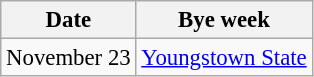<table class="wikitable" style="font-size:95%;">
<tr>
<th>Date</th>
<th>Bye week</th>
</tr>
<tr>
<td>November 23</td>
<td><a href='#'>Youngstown State</a></td>
</tr>
</table>
